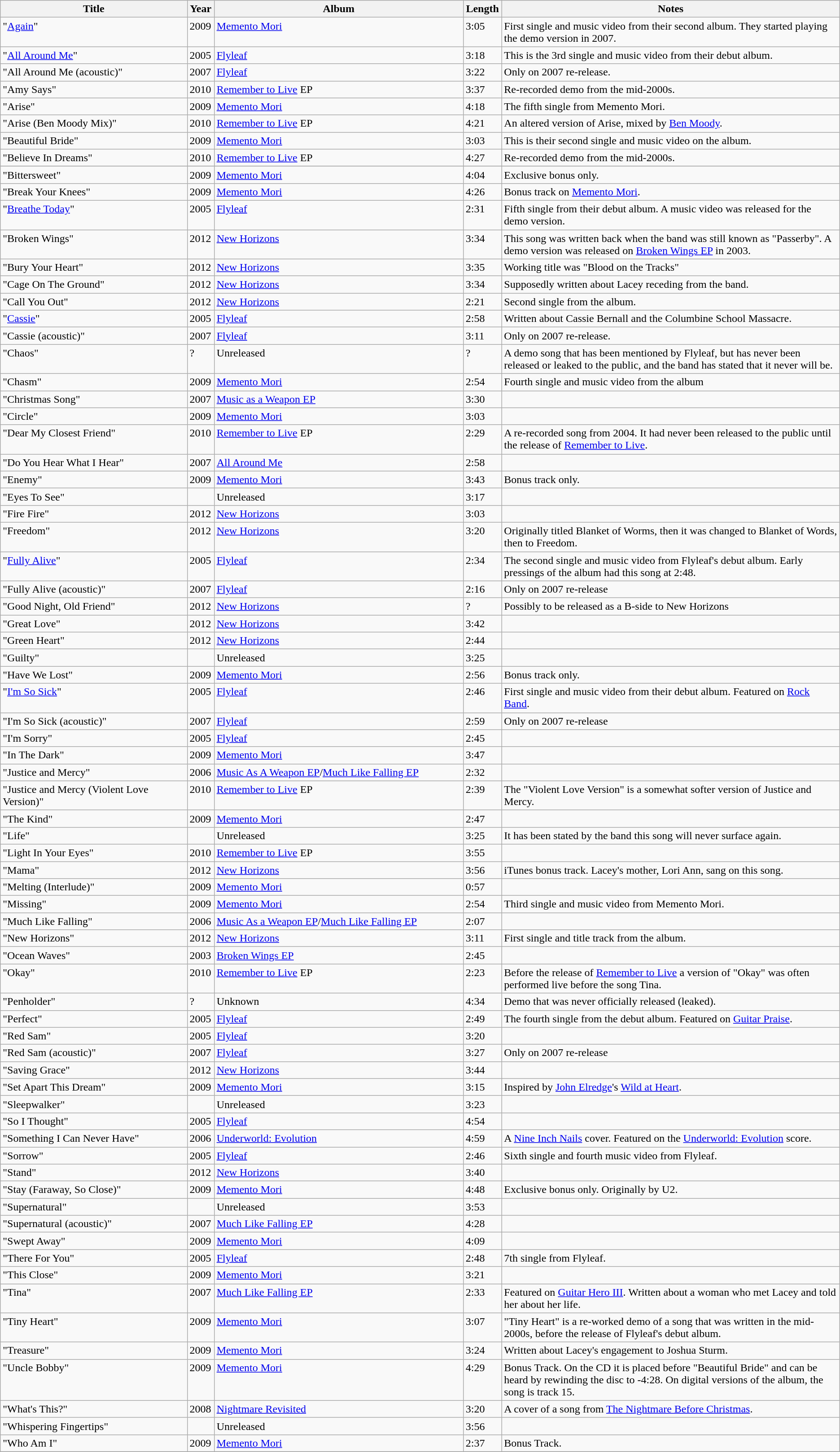<table class="wikitable sortable">
<tr>
<th width="21%">Title</th>
<th width="1%">Year</th>
<th width="28%">Album</th>
<th width="1%">Length</th>
<th width="38%">Notes</th>
</tr>
<tr valign="top">
<td>"<a href='#'>Again</a>"</td>
<td>2009</td>
<td><a href='#'>Memento Mori</a></td>
<td>3:05</td>
<td>First single and music video from their second album. They started playing the demo version in 2007.</td>
</tr>
<tr valign="top">
<td>"<a href='#'>All Around Me</a>"</td>
<td>2005</td>
<td><a href='#'>Flyleaf</a></td>
<td>3:18</td>
<td>This is the 3rd single and music video from their debut album.</td>
</tr>
<tr valign="top">
<td>"All Around Me (acoustic)"</td>
<td>2007</td>
<td><a href='#'>Flyleaf</a></td>
<td>3:22</td>
<td>Only on 2007 re-release.</td>
</tr>
<tr valign="top">
<td>"Amy Says"</td>
<td>2010</td>
<td><a href='#'>Remember to Live</a> EP</td>
<td>3:37</td>
<td>Re-recorded demo from the mid-2000s.</td>
</tr>
<tr valign="top">
<td>"Arise"</td>
<td>2009</td>
<td><a href='#'>Memento Mori</a></td>
<td>4:18</td>
<td>The fifth single from Memento Mori.</td>
</tr>
<tr valign="top">
<td>"Arise (Ben Moody Mix)"</td>
<td>2010</td>
<td><a href='#'>Remember to Live</a> EP</td>
<td>4:21</td>
<td>An altered version of Arise, mixed by <a href='#'>Ben Moody</a>.</td>
</tr>
<tr valign="top">
<td>"Beautiful Bride"</td>
<td>2009</td>
<td><a href='#'>Memento Mori</a></td>
<td>3:03</td>
<td>This is their second single and music video on the album.</td>
</tr>
<tr valign="top">
<td>"Believe In Dreams"</td>
<td>2010</td>
<td><a href='#'>Remember to Live</a> EP</td>
<td>4:27</td>
<td>Re-recorded demo from the mid-2000s.</td>
</tr>
<tr valign="top">
</tr>
<tr valign="top">
<td>"Bittersweet"</td>
<td>2009</td>
<td><a href='#'>Memento Mori</a></td>
<td>4:04</td>
<td>Exclusive bonus only.</td>
</tr>
<tr valign="top">
<td>"Break Your Knees"</td>
<td>2009</td>
<td><a href='#'>Memento Mori</a></td>
<td>4:26</td>
<td>Bonus track on <a href='#'>Memento Mori</a>.</td>
</tr>
<tr valign="top">
<td>"<a href='#'>Breathe Today</a>"</td>
<td>2005</td>
<td><a href='#'>Flyleaf</a></td>
<td>2:31</td>
<td>Fifth single from their debut album. A music video was released for the demo version.</td>
</tr>
<tr valign="top">
<td>"Broken Wings"</td>
<td>2012</td>
<td><a href='#'>New Horizons</a></td>
<td>3:34</td>
<td>This song was written back when the band was still known as "Passerby". A demo version was released on <a href='#'>Broken Wings EP</a> in 2003.</td>
</tr>
<tr valign="top">
<td>"Bury Your Heart"</td>
<td>2012</td>
<td><a href='#'>New Horizons</a></td>
<td>3:35</td>
<td>Working title was "Blood on the Tracks"</td>
</tr>
<tr valign="top">
<td>"Cage On The Ground"</td>
<td>2012</td>
<td><a href='#'>New Horizons</a></td>
<td>3:34</td>
<td>Supposedly written about Lacey receding from the band.</td>
</tr>
<tr valign="top">
<td>"Call You Out"</td>
<td>2012</td>
<td><a href='#'>New Horizons</a></td>
<td>2:21</td>
<td>Second single from the album.</td>
</tr>
<tr valign="top">
<td>"<a href='#'>Cassie</a>"</td>
<td>2005</td>
<td><a href='#'>Flyleaf</a></td>
<td>2:58</td>
<td>Written about Cassie Bernall and the Columbine School Massacre.</td>
</tr>
<tr valign="top">
<td>"Cassie (acoustic)"</td>
<td>2007</td>
<td><a href='#'>Flyleaf</a></td>
<td>3:11</td>
<td>Only on 2007 re-release.</td>
</tr>
<tr valign="top">
<td>"Chaos"</td>
<td>?</td>
<td>Unreleased</td>
<td>?</td>
<td>A demo song that has been mentioned by Flyleaf, but has never been released or leaked to the public, and the band has stated that it never will be.</td>
</tr>
<tr valign="top">
<td>"Chasm"</td>
<td>2009</td>
<td><a href='#'>Memento Mori</a></td>
<td>2:54</td>
<td>Fourth single and music video from the album</td>
</tr>
<tr valign="top">
<td>"Christmas Song"</td>
<td>2007</td>
<td><a href='#'>Music as a Weapon EP</a></td>
<td>3:30</td>
<td></td>
</tr>
<tr valign="top">
<td>"Circle"</td>
<td>2009</td>
<td><a href='#'>Memento Mori</a></td>
<td>3:03</td>
<td></td>
</tr>
<tr valign="top">
<td>"Dear My Closest Friend"</td>
<td>2010</td>
<td><a href='#'>Remember to Live</a> EP</td>
<td>2:29</td>
<td>A re-recorded song from 2004. It had never been released to the public until the release of <a href='#'>Remember to Live</a>.</td>
</tr>
<tr valign="top">
<td>"Do You Hear What I Hear"</td>
<td>2007</td>
<td><a href='#'>All Around Me</a></td>
<td>2:58</td>
<td></td>
</tr>
<tr valign="top">
<td>"Enemy"</td>
<td>2009</td>
<td><a href='#'>Memento Mori</a></td>
<td>3:43</td>
<td>Bonus track only.</td>
</tr>
<tr valign="top">
<td>"Eyes To See"</td>
<td></td>
<td>Unreleased</td>
<td>3:17</td>
<td></td>
</tr>
<tr valign="top">
<td>"Fire Fire"</td>
<td>2012</td>
<td><a href='#'>New Horizons</a></td>
<td>3:03</td>
<td></td>
</tr>
<tr valign="top">
<td>"Freedom"</td>
<td>2012</td>
<td><a href='#'>New Horizons</a></td>
<td>3:20</td>
<td>Originally titled Blanket of Worms, then it was changed to Blanket of Words, then to Freedom.</td>
</tr>
<tr valign="top">
<td>"<a href='#'>Fully Alive</a>"</td>
<td>2005</td>
<td><a href='#'>Flyleaf</a></td>
<td>2:34</td>
<td>The second single and music video from Flyleaf's debut album. Early pressings of the album had this song at 2:48.</td>
</tr>
<tr valign="top">
<td>"Fully Alive (acoustic)"</td>
<td>2007</td>
<td><a href='#'>Flyleaf</a></td>
<td>2:16</td>
<td>Only on 2007 re-release</td>
</tr>
<tr valign="top">
<td>"Good Night, Old Friend"</td>
<td>2012</td>
<td><a href='#'>New Horizons</a></td>
<td>?</td>
<td>Possibly to be released as a B-side to New Horizons</td>
</tr>
<tr valign="top">
<td>"Great Love"</td>
<td>2012</td>
<td><a href='#'>New Horizons</a></td>
<td>3:42</td>
<td></td>
</tr>
<tr valign="top">
<td>"Green Heart"</td>
<td>2012</td>
<td><a href='#'>New Horizons</a></td>
<td>2:44</td>
<td></td>
</tr>
<tr valign="top">
<td>"Guilty"</td>
<td></td>
<td>Unreleased</td>
<td>3:25</td>
<td></td>
</tr>
<tr valign="top">
<td>"Have We Lost"</td>
<td>2009</td>
<td><a href='#'>Memento Mori</a></td>
<td>2:56</td>
<td>Bonus track only.</td>
</tr>
<tr valign="top">
<td>"<a href='#'>I'm So Sick</a>"</td>
<td>2005</td>
<td><a href='#'>Flyleaf</a></td>
<td>2:46</td>
<td>First single and music video from their debut album. Featured on <a href='#'>Rock Band</a>.</td>
</tr>
<tr valign="top">
<td>"I'm So Sick (acoustic)"</td>
<td>2007</td>
<td><a href='#'>Flyleaf</a></td>
<td>2:59</td>
<td>Only on 2007 re-release</td>
</tr>
<tr valign="top">
<td>"I'm Sorry"</td>
<td>2005</td>
<td><a href='#'>Flyleaf</a></td>
<td>2:45</td>
<td></td>
</tr>
<tr valign="top">
<td>"In The Dark"</td>
<td>2009</td>
<td><a href='#'>Memento Mori</a></td>
<td>3:47</td>
<td></td>
</tr>
<tr valign="top">
<td>"Justice and Mercy"</td>
<td>2006</td>
<td><a href='#'>Music As A Weapon EP</a>/<a href='#'>Much Like Falling EP</a></td>
<td>2:32</td>
<td></td>
</tr>
<tr valign="top">
<td>"Justice and Mercy (Violent Love Version)"</td>
<td>2010</td>
<td><a href='#'>Remember to Live</a> EP</td>
<td>2:39</td>
<td>The "Violent Love Version" is a somewhat softer version of Justice and Mercy.</td>
</tr>
<tr valign="top">
<td>"The Kind"</td>
<td>2009</td>
<td><a href='#'>Memento Mori</a></td>
<td>2:47</td>
<td></td>
</tr>
<tr valign="top">
<td>"Life"</td>
<td></td>
<td>Unreleased</td>
<td>3:25</td>
<td>It has been stated by the band this song will never surface again.</td>
</tr>
<tr valign="top">
<td>"Light In Your Eyes"</td>
<td>2010</td>
<td><a href='#'>Remember to Live</a> EP</td>
<td>3:55</td>
<td></td>
</tr>
<tr valign="top">
<td>"Mama"</td>
<td>2012</td>
<td><a href='#'>New Horizons</a></td>
<td>3:56</td>
<td>iTunes bonus track. Lacey's mother, Lori Ann, sang on this song.</td>
</tr>
<tr valign="top">
<td>"Melting (Interlude)"</td>
<td>2009</td>
<td><a href='#'>Memento Mori</a></td>
<td>0:57</td>
<td></td>
</tr>
<tr valign="top">
<td>"Missing"</td>
<td>2009</td>
<td><a href='#'>Memento Mori</a></td>
<td>2:54</td>
<td>Third single and music video from Memento Mori.</td>
</tr>
<tr valign="top">
<td>"Much Like Falling"</td>
<td>2006</td>
<td><a href='#'>Music As a Weapon EP</a>/<a href='#'>Much Like Falling EP</a></td>
<td>2:07</td>
</tr>
<tr valign="top">
<td>"New Horizons"</td>
<td>2012</td>
<td><a href='#'>New Horizons</a></td>
<td>3:11</td>
<td>First single and title track from the album.</td>
</tr>
<tr valign="top">
<td>"Ocean Waves"</td>
<td>2003</td>
<td><a href='#'>Broken Wings EP</a></td>
<td>2:45</td>
</tr>
<tr valign="top">
<td>"Okay"</td>
<td>2010</td>
<td><a href='#'>Remember to Live</a> EP</td>
<td>2:23</td>
<td>Before the release of <a href='#'>Remember to Live</a> a version of "Okay" was often performed live before the song Tina.</td>
</tr>
<tr valign="top">
<td>"Penholder"</td>
<td>?</td>
<td>Unknown</td>
<td>4:34</td>
<td>Demo that was never officially released (leaked).</td>
</tr>
<tr valign="top">
<td>"Perfect"</td>
<td>2005</td>
<td><a href='#'>Flyleaf</a></td>
<td>2:49</td>
<td>The fourth single from the debut album. Featured on <a href='#'>Guitar Praise</a>.</td>
</tr>
<tr valign="top">
<td>"Red Sam"</td>
<td>2005</td>
<td><a href='#'>Flyleaf</a></td>
<td>3:20</td>
<td></td>
</tr>
<tr valign="top">
<td>"Red Sam (acoustic)"</td>
<td>2007</td>
<td><a href='#'>Flyleaf</a></td>
<td>3:27</td>
<td>Only on 2007 re-release</td>
</tr>
<tr valign-"top">
<td>"Saving Grace"</td>
<td>2012</td>
<td><a href='#'>New Horizons</a></td>
<td>3:44</td>
<td></td>
</tr>
<tr valign="top">
<td>"Set Apart This Dream"</td>
<td>2009</td>
<td><a href='#'>Memento Mori</a></td>
<td>3:15</td>
<td>Inspired by <a href='#'>John Elredge</a>'s <a href='#'>Wild at Heart</a>.</td>
</tr>
<tr valign="top">
<td>"Sleepwalker"</td>
<td></td>
<td>Unreleased</td>
<td>3:23</td>
<td></td>
</tr>
<tr valign="top">
<td>"So I Thought"</td>
<td>2005</td>
<td><a href='#'>Flyleaf</a></td>
<td>4:54</td>
<td></td>
</tr>
<tr valign="top">
<td>"Something I Can Never Have"</td>
<td>2006</td>
<td><a href='#'>Underworld: Evolution</a></td>
<td>4:59</td>
<td>A <a href='#'>Nine Inch Nails</a> cover. Featured on the <a href='#'>Underworld: Evolution</a> score.</td>
</tr>
<tr valign="top">
<td>"Sorrow"</td>
<td>2005</td>
<td><a href='#'>Flyleaf</a></td>
<td>2:46</td>
<td>Sixth single and fourth music video from Flyleaf.</td>
</tr>
<tr valign-"top">
<td>"Stand"</td>
<td>2012</td>
<td><a href='#'>New Horizons</a></td>
<td>3:40</td>
<td></td>
</tr>
<tr valign="top">
<td>"Stay (Faraway, So Close)"</td>
<td>2009</td>
<td><a href='#'>Memento Mori</a></td>
<td>4:48</td>
<td>Exclusive bonus only. Originally by U2.</td>
</tr>
<tr valign="top">
<td>"Supernatural"</td>
<td></td>
<td>Unreleased</td>
<td>3:53</td>
<td></td>
</tr>
<tr valign="top">
<td>"Supernatural (acoustic)"</td>
<td>2007</td>
<td><a href='#'>Much Like Falling EP</a></td>
<td>4:28</td>
<td></td>
</tr>
<tr valign="top">
<td>"Swept Away"</td>
<td>2009</td>
<td><a href='#'>Memento Mori</a></td>
<td>4:09</td>
<td></td>
</tr>
<tr valign="top">
<td>"There For You"</td>
<td>2005</td>
<td><a href='#'>Flyleaf</a></td>
<td>2:48</td>
<td>7th single from Flyleaf.</td>
</tr>
<tr valign="top">
<td>"This Close"</td>
<td>2009</td>
<td><a href='#'>Memento Mori</a></td>
<td>3:21</td>
<td></td>
</tr>
<tr valign="top">
<td>"Tina"</td>
<td>2007</td>
<td><a href='#'>Much Like Falling EP</a></td>
<td>2:33</td>
<td>Featured on <a href='#'>Guitar Hero III</a>. Written about a woman who met Lacey and told her about her life.</td>
</tr>
<tr valign="top">
<td>"Tiny Heart"</td>
<td>2009</td>
<td><a href='#'>Memento Mori</a></td>
<td>3:07</td>
<td>"Tiny Heart" is a re-worked demo of a song that was written in the mid-2000s, before the release of Flyleaf's debut album.</td>
</tr>
<tr valign="top">
<td>"Treasure"</td>
<td>2009</td>
<td><a href='#'>Memento Mori</a></td>
<td>3:24</td>
<td>Written about Lacey's engagement to Joshua Sturm.</td>
</tr>
<tr valign="top">
<td>"Uncle Bobby"</td>
<td>2009</td>
<td><a href='#'>Memento Mori</a></td>
<td>4:29</td>
<td>Bonus Track. On the CD it is placed before "Beautiful Bride" and can be heard by rewinding the disc to -4:28. On digital versions of the album, the song is track 15.</td>
</tr>
<tr valign="top">
<td>"What's This?"</td>
<td>2008</td>
<td><a href='#'>Nightmare Revisited</a></td>
<td>3:20</td>
<td>A cover of a song from <a href='#'>The Nightmare Before Christmas</a>.</td>
</tr>
<tr valign="top">
<td>"Whispering Fingertips"</td>
<td></td>
<td>Unreleased</td>
<td>3:56</td>
<td></td>
</tr>
<tr valign="top">
<td>"Who Am I"</td>
<td>2009</td>
<td><a href='#'>Memento Mori</a></td>
<td>2:37</td>
<td>Bonus Track.</td>
</tr>
<tr>
</tr>
</table>
